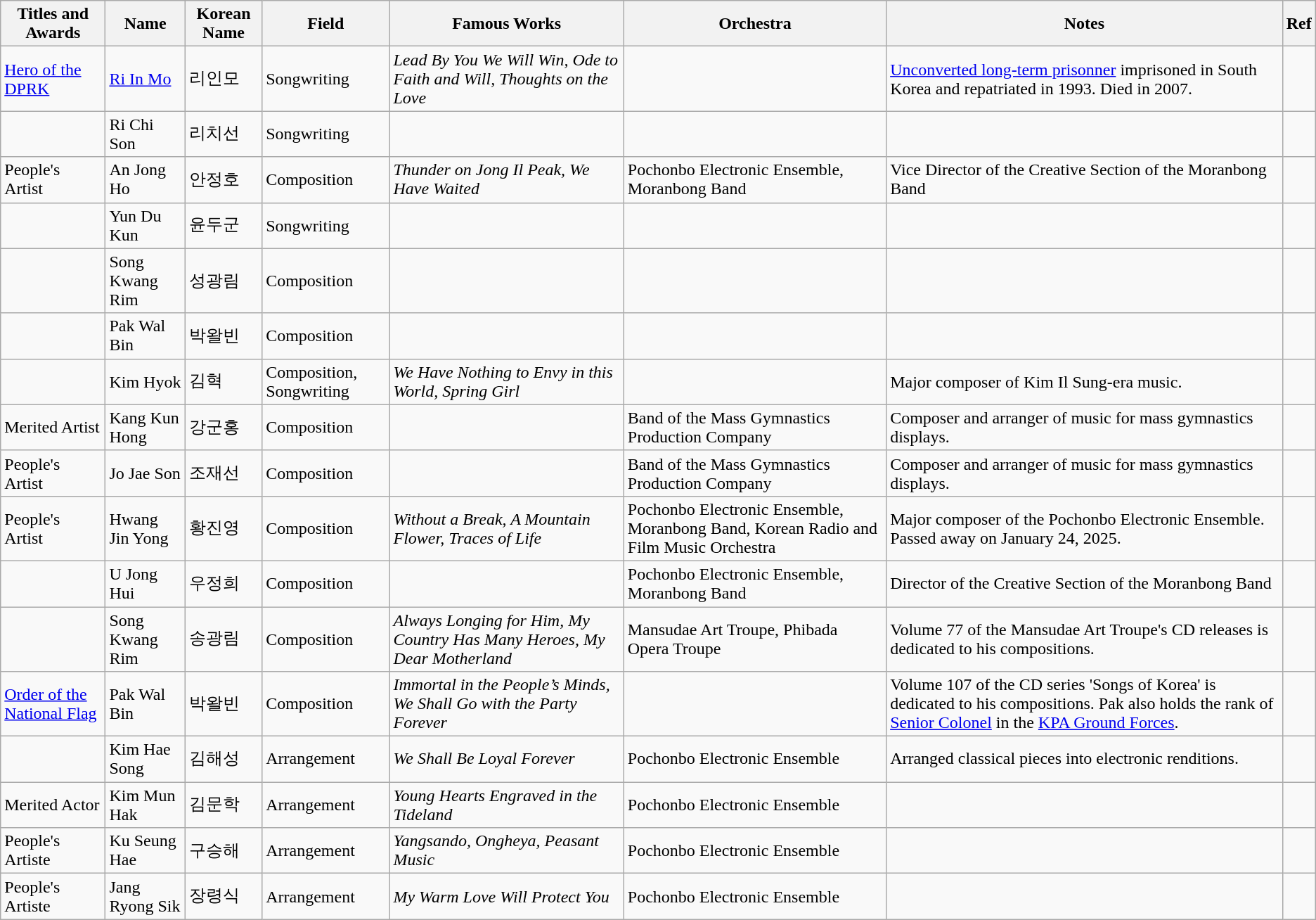<table class="wikitable">
<tr>
<th>Titles and Awards</th>
<th>Name</th>
<th>Korean Name</th>
<th>Field</th>
<th>Famous Works</th>
<th>Orchestra</th>
<th>Notes</th>
<th>Ref</th>
</tr>
<tr>
<td><a href='#'>Hero of the DPRK</a></td>
<td><a href='#'>Ri In Mo</a></td>
<td>리인모</td>
<td>Songwriting</td>
<td><em>Lead By You We Will Win, Ode to Faith and Will, Thoughts on the Love</em></td>
<td></td>
<td><a href='#'>Unconverted long-term prisonner</a> imprisoned in South Korea and repatriated in 1993. Died in 2007.</td>
<td></td>
</tr>
<tr>
<td></td>
<td>Ri Chi Son</td>
<td>리치선</td>
<td>Songwriting</td>
<td></td>
<td></td>
<td></td>
<td></td>
</tr>
<tr>
<td>People's Artist</td>
<td>An Jong Ho</td>
<td>안정호</td>
<td>Composition</td>
<td><em>Thunder on Jong Il Peak, We Have Waited</em></td>
<td>Pochonbo Electronic Ensemble, Moranbong Band</td>
<td>Vice Director of the Creative Section of the Moranbong Band</td>
<td></td>
</tr>
<tr>
<td></td>
<td>Yun Du Kun</td>
<td>윤두군</td>
<td>Songwriting</td>
<td></td>
<td></td>
<td></td>
<td></td>
</tr>
<tr>
<td></td>
<td>Song Kwang Rim</td>
<td>성광림</td>
<td>Composition</td>
<td></td>
<td></td>
<td></td>
<td></td>
</tr>
<tr>
<td></td>
<td>Pak Wal Bin</td>
<td>박왈빈</td>
<td>Composition</td>
<td></td>
<td></td>
<td></td>
<td></td>
</tr>
<tr>
<td></td>
<td>Kim Hyok</td>
<td>김혁</td>
<td>Composition, Songwriting</td>
<td><em>We Have Nothing to Envy in this World, Spring Girl</em></td>
<td></td>
<td>Major composer of Kim Il Sung-era music.</td>
<td></td>
</tr>
<tr>
<td>Merited Artist</td>
<td>Kang Kun Hong</td>
<td>강군홍</td>
<td>Composition</td>
<td></td>
<td>Band of the Mass Gymnastics Production Company</td>
<td>Composer and arranger of music for mass gymnastics displays.</td>
<td></td>
</tr>
<tr>
<td>People's Artist</td>
<td>Jo Jae Son</td>
<td>조재선</td>
<td>Composition</td>
<td></td>
<td>Band of the Mass Gymnastics Production Company</td>
<td>Composer and arranger of music for mass gymnastics displays.</td>
<td></td>
</tr>
<tr>
<td>People's Artist</td>
<td>Hwang Jin Yong</td>
<td>황진영</td>
<td>Composition</td>
<td><em>Without a Break, A Mountain Flower, Traces of Life</em></td>
<td>Pochonbo Electronic Ensemble, Moranbong Band, Korean Radio and Film Music Orchestra</td>
<td>Major composer of the Pochonbo Electronic Ensemble. Passed away on January 24, 2025.</td>
<td></td>
</tr>
<tr>
<td></td>
<td>U Jong Hui</td>
<td>우정희</td>
<td>Composition</td>
<td></td>
<td>Pochonbo Electronic Ensemble, Moranbong Band</td>
<td>Director of the Creative Section of the Moranbong Band</td>
<td></td>
</tr>
<tr>
<td></td>
<td>Song Kwang Rim</td>
<td>송광림</td>
<td>Composition</td>
<td><em>Always Longing for Him, My Country Has Many Heroes, My Dear Motherland</em></td>
<td>Mansudae Art Troupe, Phibada Opera Troupe</td>
<td>Volume 77 of the Mansudae Art Troupe's CD releases is dedicated to his compositions.</td>
<td></td>
</tr>
<tr>
<td><a href='#'>Order of the National Flag</a></td>
<td>Pak Wal Bin</td>
<td>박왈빈</td>
<td>Composition</td>
<td><em>Immortal in the People’s Minds, We Shall Go with the Party Forever</em></td>
<td></td>
<td>Volume 107 of the CD series 'Songs of Korea' is dedicated to his compositions. Pak also holds the rank of <a href='#'>Senior Colonel</a> in the <a href='#'>KPA Ground Forces</a>.</td>
<td></td>
</tr>
<tr>
<td></td>
<td>Kim Hae Song</td>
<td>김해성</td>
<td>Arrangement</td>
<td><em>We Shall Be Loyal Forever</em></td>
<td>Pochonbo Electronic Ensemble</td>
<td>Arranged classical pieces into electronic renditions.</td>
<td></td>
</tr>
<tr>
<td>Merited Actor</td>
<td>Kim Mun Hak</td>
<td>김문학</td>
<td>Arrangement</td>
<td><em>Young Hearts Engraved in the Tideland</em></td>
<td>Pochonbo Electronic Ensemble</td>
<td></td>
<td></td>
</tr>
<tr>
<td>People's Artiste</td>
<td>Ku Seung Hae</td>
<td>구승해</td>
<td>Arrangement</td>
<td><em>Yangsando, Ongheya, Peasant Music</em></td>
<td>Pochonbo Electronic Ensemble</td>
<td></td>
<td></td>
</tr>
<tr>
<td>People's Artiste</td>
<td>Jang Ryong Sik</td>
<td>장령식</td>
<td>Arrangement</td>
<td><em>My Warm Love Will Protect You</em></td>
<td>Pochonbo Electronic Ensemble</td>
<td></td>
<td></td>
</tr>
</table>
